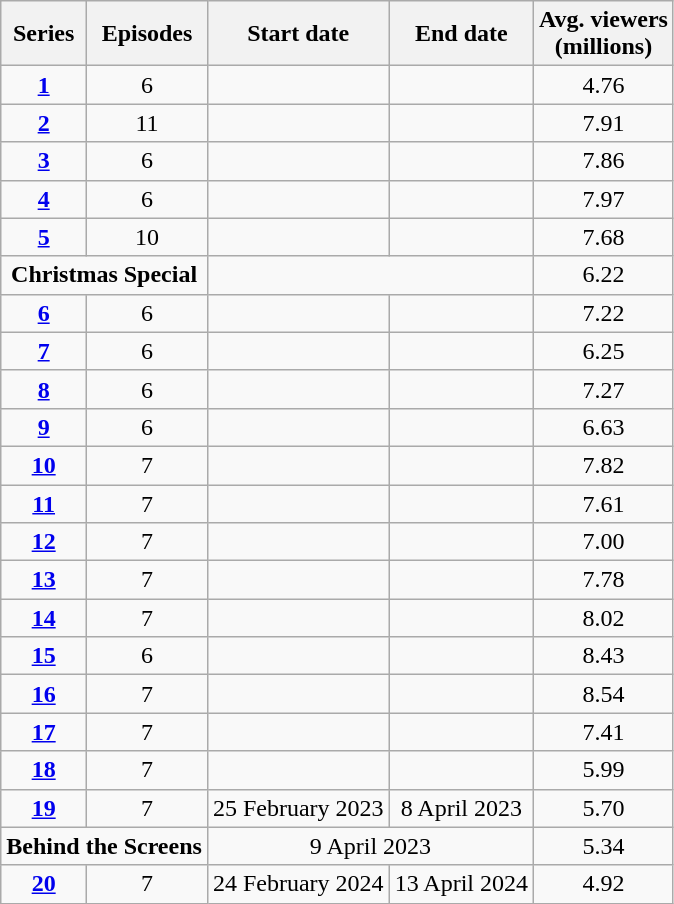<table class="wikitable sticky-header" style="text-align:center;">
<tr>
<th>Series</th>
<th>Episodes</th>
<th>Start date</th>
<th>End date</th>
<th>Avg. viewers<br>(millions)</th>
</tr>
<tr>
<td><strong><a href='#'>1</a></strong></td>
<td>6</td>
<td></td>
<td></td>
<td>4.76</td>
</tr>
<tr>
<td><strong><a href='#'>2</a></strong></td>
<td>11</td>
<td></td>
<td></td>
<td>7.91</td>
</tr>
<tr>
<td><strong><a href='#'>3</a></strong></td>
<td>6</td>
<td></td>
<td></td>
<td>7.86</td>
</tr>
<tr>
<td><strong><a href='#'>4</a></strong></td>
<td>6</td>
<td></td>
<td></td>
<td>7.97</td>
</tr>
<tr>
<td><strong><a href='#'>5</a></strong></td>
<td>10</td>
<td></td>
<td></td>
<td>7.68</td>
</tr>
<tr>
<td colspan="2"><strong>Christmas Special</strong></td>
<td colspan="2"></td>
<td>6.22</td>
</tr>
<tr>
<td><strong><a href='#'>6</a></strong></td>
<td>6</td>
<td></td>
<td></td>
<td>7.22</td>
</tr>
<tr>
<td><strong><a href='#'>7</a></strong></td>
<td>6</td>
<td></td>
<td></td>
<td>6.25</td>
</tr>
<tr>
<td><strong><a href='#'>8</a></strong></td>
<td>6</td>
<td></td>
<td></td>
<td>7.27</td>
</tr>
<tr>
<td><strong><a href='#'>9</a></strong></td>
<td>6</td>
<td></td>
<td></td>
<td>6.63</td>
</tr>
<tr>
<td><strong><a href='#'>10</a></strong></td>
<td>7</td>
<td></td>
<td></td>
<td>7.82</td>
</tr>
<tr>
<td><strong><a href='#'>11</a></strong></td>
<td>7</td>
<td></td>
<td></td>
<td>7.61</td>
</tr>
<tr>
<td><strong><a href='#'>12</a></strong></td>
<td>7</td>
<td></td>
<td></td>
<td>7.00</td>
</tr>
<tr>
<td><strong><a href='#'>13</a></strong></td>
<td>7</td>
<td></td>
<td></td>
<td>7.78</td>
</tr>
<tr>
<td><strong><a href='#'>14</a></strong></td>
<td>7</td>
<td></td>
<td></td>
<td>8.02</td>
</tr>
<tr>
<td><strong><a href='#'>15</a></strong></td>
<td>6</td>
<td></td>
<td></td>
<td>8.43</td>
</tr>
<tr>
<td><strong><a href='#'>16</a></strong></td>
<td>7</td>
<td></td>
<td></td>
<td>8.54</td>
</tr>
<tr>
<td><strong><a href='#'>17</a></strong></td>
<td>7</td>
<td></td>
<td></td>
<td>7.41</td>
</tr>
<tr>
<td><strong><a href='#'>18</a></strong></td>
<td>7</td>
<td></td>
<td></td>
<td>5.99</td>
</tr>
<tr>
<td><strong><a href='#'>19</a></strong></td>
<td>7</td>
<td>25 February 2023</td>
<td>8 April 2023</td>
<td>5.70</td>
</tr>
<tr>
<td colspan="2"><strong>Behind the Screens</strong></td>
<td colspan="2">9 April 2023</td>
<td>5.34</td>
</tr>
<tr>
<td><strong><a href='#'>20</a></strong></td>
<td>7</td>
<td>24 February 2024</td>
<td>13 April 2024</td>
<td>4.92</td>
</tr>
</table>
